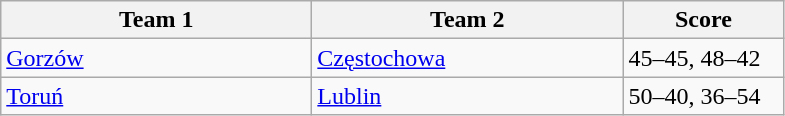<table class="wikitable" style="font-size: 100%">
<tr>
<th width=200>Team 1</th>
<th width=200>Team 2</th>
<th width=100>Score</th>
</tr>
<tr>
<td><a href='#'>Gorzów</a></td>
<td><a href='#'>Częstochowa</a></td>
<td>45–45, 48–42</td>
</tr>
<tr>
<td><a href='#'>Toruń</a></td>
<td><a href='#'>Lublin</a></td>
<td>50–40, 36–54</td>
</tr>
</table>
